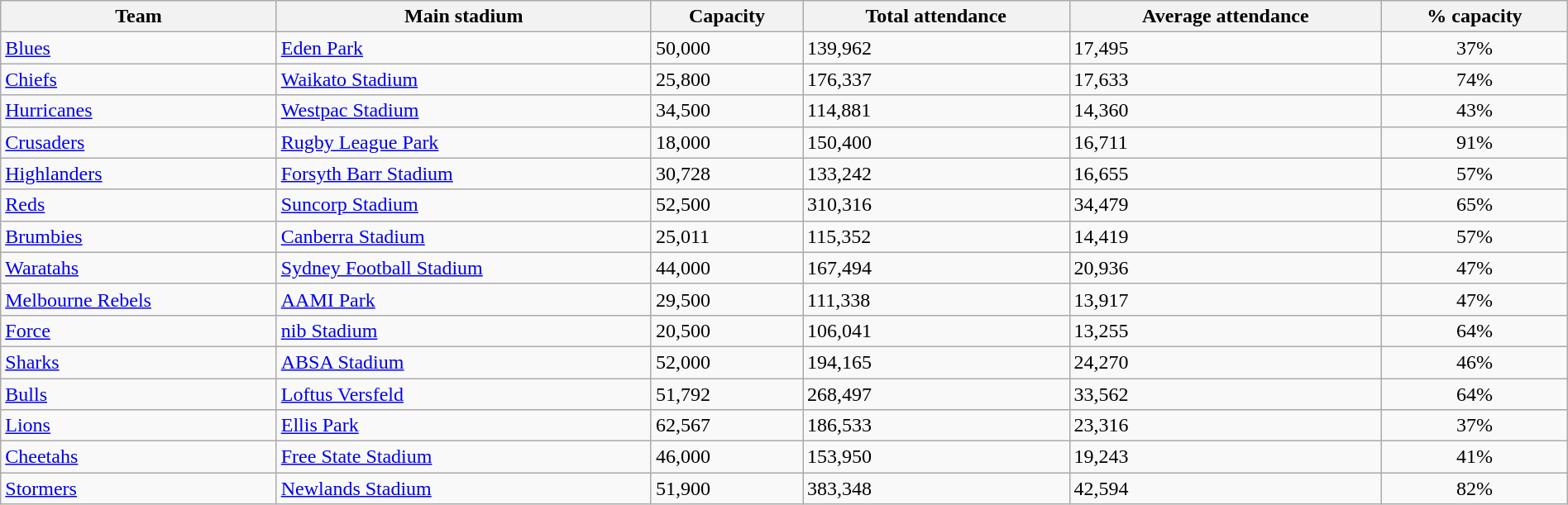<table class="wikitable sortable" style="width:100%">
<tr>
<th>Team</th>
<th>Main stadium</th>
<th>Capacity</th>
<th>Total attendance</th>
<th>Average attendance</th>
<th>% capacity</th>
</tr>
<tr>
<td> <a href='#'>Blues</a></td>
<td><a href='#'>Eden Park</a></td>
<td>50,000</td>
<td>139,962</td>
<td>17,495</td>
<td style="text-align:center">37%</td>
</tr>
<tr>
<td> <a href='#'>Chiefs</a></td>
<td><a href='#'>Waikato Stadium</a></td>
<td>25,800</td>
<td>176,337</td>
<td>17,633</td>
<td style="text-align:center">74%</td>
</tr>
<tr>
<td> <a href='#'>Hurricanes</a></td>
<td><a href='#'>Westpac Stadium</a></td>
<td>34,500</td>
<td>114,881</td>
<td>14,360</td>
<td style="text-align:center">43%</td>
</tr>
<tr>
<td> <a href='#'>Crusaders</a></td>
<td><a href='#'>Rugby League Park</a></td>
<td>18,000</td>
<td>150,400</td>
<td>16,711</td>
<td style="text-align:center">91%</td>
</tr>
<tr>
<td> <a href='#'>Highlanders</a></td>
<td><a href='#'>Forsyth Barr Stadium</a></td>
<td>30,728</td>
<td>133,242</td>
<td>16,655</td>
<td style="text-align:center">57%</td>
</tr>
<tr>
<td> <a href='#'>Reds</a></td>
<td><a href='#'>Suncorp Stadium</a></td>
<td>52,500</td>
<td>310,316</td>
<td>34,479</td>
<td style="text-align:center">65%</td>
</tr>
<tr>
<td> <a href='#'>Brumbies</a></td>
<td><a href='#'>Canberra Stadium</a></td>
<td>25,011</td>
<td>115,352</td>
<td>14,419</td>
<td style="text-align:center">57%</td>
</tr>
<tr>
<td> <a href='#'>Waratahs</a></td>
<td><a href='#'>Sydney Football Stadium</a></td>
<td>44,000</td>
<td>167,494</td>
<td>20,936</td>
<td style="text-align:center">47%</td>
</tr>
<tr>
<td> <a href='#'>Melbourne Rebels</a></td>
<td><a href='#'>AAMI Park</a></td>
<td>29,500</td>
<td>111,338</td>
<td>13,917</td>
<td style="text-align:center">47%</td>
</tr>
<tr>
<td> <a href='#'>Force</a></td>
<td><a href='#'>nib Stadium</a></td>
<td>20,500</td>
<td>106,041</td>
<td>13,255</td>
<td style="text-align:center">64%</td>
</tr>
<tr>
<td> <a href='#'>Sharks</a></td>
<td><a href='#'>ABSA Stadium</a></td>
<td>52,000</td>
<td>194,165</td>
<td>24,270</td>
<td style="text-align:center">46%</td>
</tr>
<tr>
<td> <a href='#'>Bulls</a></td>
<td><a href='#'>Loftus Versfeld</a></td>
<td>51,792</td>
<td>268,497</td>
<td>33,562</td>
<td style="text-align:center">64%</td>
</tr>
<tr>
<td> <a href='#'>Lions</a></td>
<td><a href='#'>Ellis Park</a></td>
<td>62,567</td>
<td>186,533</td>
<td>23,316</td>
<td style="text-align:center">37%</td>
</tr>
<tr>
<td> <a href='#'>Cheetahs</a></td>
<td><a href='#'>Free State Stadium</a></td>
<td>46,000</td>
<td>153,950</td>
<td>19,243</td>
<td style="text-align:center">41%</td>
</tr>
<tr>
<td> <a href='#'>Stormers</a></td>
<td><a href='#'>Newlands Stadium</a></td>
<td>51,900</td>
<td>383,348</td>
<td>42,594</td>
<td style="text-align:center">82%</td>
</tr>
</table>
